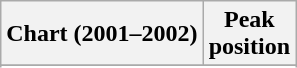<table class="wikitable sortable plainrowheaders" style="text-align:center">
<tr>
<th scope="col">Chart (2001–2002)</th>
<th scope="col">Peak<br>position</th>
</tr>
<tr>
</tr>
<tr>
</tr>
<tr>
</tr>
<tr>
</tr>
<tr>
</tr>
<tr>
</tr>
<tr>
</tr>
<tr>
</tr>
</table>
